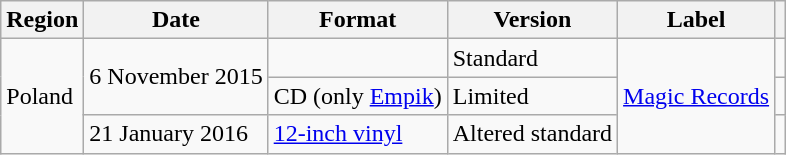<table class="wikitable">
<tr>
<th>Region</th>
<th>Date</th>
<th>Format</th>
<th>Version</th>
<th>Label</th>
<th></th>
</tr>
<tr>
<td rowspan="3">Poland</td>
<td rowspan="2">6 November 2015</td>
<td></td>
<td>Standard</td>
<td rowspan="3"><a href='#'>Magic Records</a></td>
<td align="center"></td>
</tr>
<tr>
<td>CD (only <a href='#'>Empik</a>)</td>
<td>Limited</td>
<td align="center"></td>
</tr>
<tr>
<td>21 January 2016</td>
<td><a href='#'>12-inch vinyl</a></td>
<td>Altered standard</td>
<td align="center"></td>
</tr>
</table>
